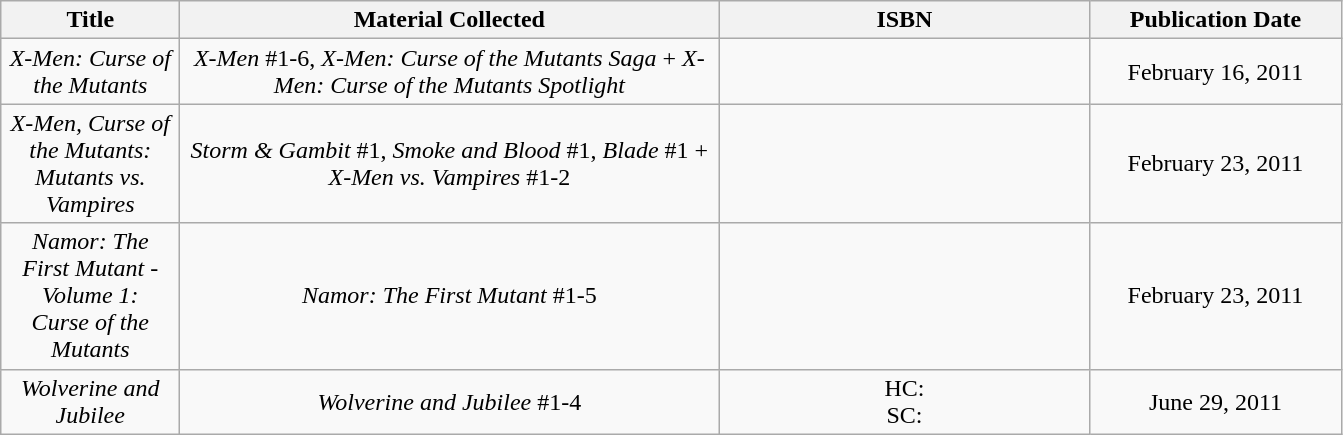<table class="wikitable plainrowheaders" style="text-align:center;" border="1">
<tr>
<th scope="col" style="width:7em;">Title</th>
<th scope="col" style="width:22em;">Material Collected</th>
<th scope="col" style="width:15em;">ISBN</th>
<th scope="col" style="width:10em;">Publication Date</th>
</tr>
<tr>
<td><em>X-Men: Curse of the Mutants</em></td>
<td><em>X-Men</em> #1-6, <em>X-Men: Curse of the Mutants Saga</em> + <em>X-Men: Curse of the Mutants Spotlight</em></td>
<td></td>
<td>February 16, 2011</td>
</tr>
<tr>
<td><em>X-Men, Curse of the Mutants:<br>Mutants vs. Vampires</em></td>
<td><em>Storm & Gambit</em> #1, <em>Smoke and Blood</em> #1, <em>Blade</em> #1 + <em>X-Men vs. Vampires</em> #1-2</td>
<td></td>
<td>February 23, 2011</td>
</tr>
<tr>
<td><em>Namor: The First Mutant - Volume 1:<br>Curse of the Mutants</em></td>
<td><em>Namor: The First Mutant</em> #1-5</td>
<td></td>
<td>February 23, 2011</td>
</tr>
<tr>
<td><em>Wolverine and Jubilee</em></td>
<td><em>Wolverine and Jubilee</em> #1-4</td>
<td>HC: <br> SC: </td>
<td>June 29, 2011</td>
</tr>
</table>
